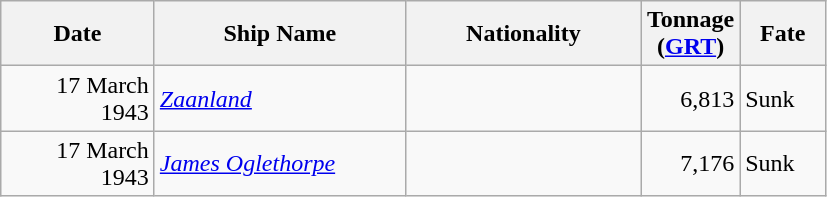<table class="wikitable sortable">
<tr>
<th width="95px">Date</th>
<th width="160px">Ship Name</th>
<th width="150px">Nationality</th>
<th width="25px">Tonnage<br>(<a href='#'>GRT</a>)</th>
<th width="50px">Fate</th>
</tr>
<tr>
<td align="right">17 March 1943</td>
<td align="left"><a href='#'><em>Zaanland</em></a></td>
<td align="left"></td>
<td align="right">6,813</td>
<td align="left">Sunk</td>
</tr>
<tr>
<td align="right">17 March 1943</td>
<td align="left"><a href='#'><em>James Oglethorpe</em></a></td>
<td align="left"></td>
<td align="right">7,176</td>
<td align="left">Sunk</td>
</tr>
</table>
